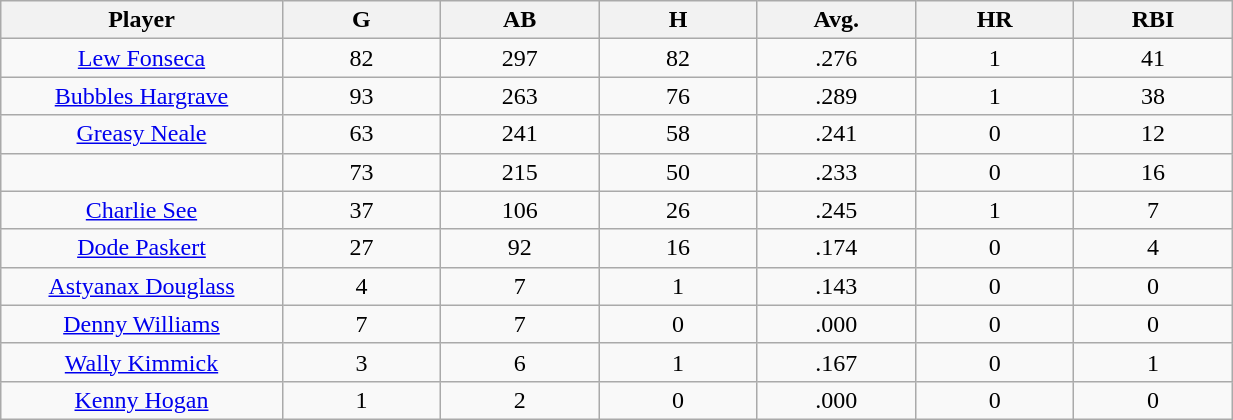<table class="wikitable sortable">
<tr>
<th bgcolor="#DDDDFF" width="16%">Player</th>
<th bgcolor="#DDDDFF" width="9%">G</th>
<th bgcolor="#DDDDFF" width="9%">AB</th>
<th bgcolor="#DDDDFF" width="9%">H</th>
<th bgcolor="#DDDDFF" width="9%">Avg.</th>
<th bgcolor="#DDDDFF" width="9%">HR</th>
<th bgcolor="#DDDDFF" width="9%">RBI</th>
</tr>
<tr align="center">
<td><a href='#'>Lew Fonseca</a></td>
<td>82</td>
<td>297</td>
<td>82</td>
<td>.276</td>
<td>1</td>
<td>41</td>
</tr>
<tr align="center">
<td><a href='#'>Bubbles Hargrave</a></td>
<td>93</td>
<td>263</td>
<td>76</td>
<td>.289</td>
<td>1</td>
<td>38</td>
</tr>
<tr align="center">
<td><a href='#'>Greasy Neale</a></td>
<td>63</td>
<td>241</td>
<td>58</td>
<td>.241</td>
<td>0</td>
<td>12</td>
</tr>
<tr align="center">
<td></td>
<td>73</td>
<td>215</td>
<td>50</td>
<td>.233</td>
<td>0</td>
<td>16</td>
</tr>
<tr align="center">
<td><a href='#'>Charlie See</a></td>
<td>37</td>
<td>106</td>
<td>26</td>
<td>.245</td>
<td>1</td>
<td>7</td>
</tr>
<tr align="center">
<td><a href='#'>Dode Paskert</a></td>
<td>27</td>
<td>92</td>
<td>16</td>
<td>.174</td>
<td>0</td>
<td>4</td>
</tr>
<tr align="center">
<td><a href='#'>Astyanax Douglass</a></td>
<td>4</td>
<td>7</td>
<td>1</td>
<td>.143</td>
<td>0</td>
<td>0</td>
</tr>
<tr align="center">
<td><a href='#'>Denny Williams</a></td>
<td>7</td>
<td>7</td>
<td>0</td>
<td>.000</td>
<td>0</td>
<td>0</td>
</tr>
<tr align="center">
<td><a href='#'>Wally Kimmick</a></td>
<td>3</td>
<td>6</td>
<td>1</td>
<td>.167</td>
<td>0</td>
<td>1</td>
</tr>
<tr align="center">
<td><a href='#'>Kenny Hogan</a></td>
<td>1</td>
<td>2</td>
<td>0</td>
<td>.000</td>
<td>0</td>
<td>0</td>
</tr>
</table>
